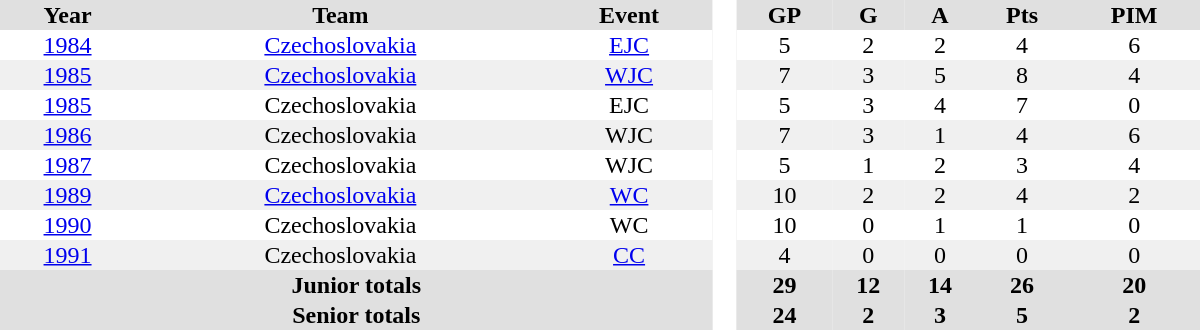<table border="0" cellpadding="1" cellspacing="0" style="text-align:center; width:50em">
<tr align="center" bgcolor="#e0e0e0">
<th>Year</th>
<th>Team</th>
<th>Event</th>
<th rowspan="99" bgcolor="#ffffff"> </th>
<th>GP</th>
<th>G</th>
<th>A</th>
<th>Pts</th>
<th>PIM</th>
</tr>
<tr>
<td><a href='#'>1984</a></td>
<td><a href='#'>Czechoslovakia</a></td>
<td><a href='#'>EJC</a></td>
<td>5</td>
<td>2</td>
<td>2</td>
<td>4</td>
<td>6</td>
</tr>
<tr bgcolor="#f0f0f0">
<td><a href='#'>1985</a></td>
<td><a href='#'>Czechoslovakia</a></td>
<td><a href='#'>WJC</a></td>
<td>7</td>
<td>3</td>
<td>5</td>
<td>8</td>
<td>4</td>
</tr>
<tr>
<td><a href='#'>1985</a></td>
<td>Czechoslovakia</td>
<td>EJC</td>
<td>5</td>
<td>3</td>
<td>4</td>
<td>7</td>
<td>0</td>
</tr>
<tr bgcolor="#f0f0f0">
<td><a href='#'>1986</a></td>
<td>Czechoslovakia</td>
<td>WJC</td>
<td>7</td>
<td>3</td>
<td>1</td>
<td>4</td>
<td>6</td>
</tr>
<tr>
<td><a href='#'>1987</a></td>
<td>Czechoslovakia</td>
<td>WJC</td>
<td>5</td>
<td>1</td>
<td>2</td>
<td>3</td>
<td>4</td>
</tr>
<tr bgcolor="#f0f0f0">
<td><a href='#'>1989</a></td>
<td><a href='#'>Czechoslovakia</a></td>
<td><a href='#'>WC</a></td>
<td>10</td>
<td>2</td>
<td>2</td>
<td>4</td>
<td>2</td>
</tr>
<tr>
<td><a href='#'>1990</a></td>
<td>Czechoslovakia</td>
<td>WC</td>
<td>10</td>
<td>0</td>
<td>1</td>
<td>1</td>
<td>0</td>
</tr>
<tr bgcolor="#f0f0f0">
<td><a href='#'>1991</a></td>
<td>Czechoslovakia</td>
<td><a href='#'>CC</a></td>
<td>4</td>
<td>0</td>
<td>0</td>
<td>0</td>
<td>0</td>
</tr>
<tr bgcolor="#e0e0e0">
<th colspan=3>Junior totals</th>
<th>29</th>
<th>12</th>
<th>14</th>
<th>26</th>
<th>20</th>
</tr>
<tr bgcolor="#e0e0e0">
<th colspan=3>Senior totals</th>
<th>24</th>
<th>2</th>
<th>3</th>
<th>5</th>
<th>2</th>
</tr>
</table>
